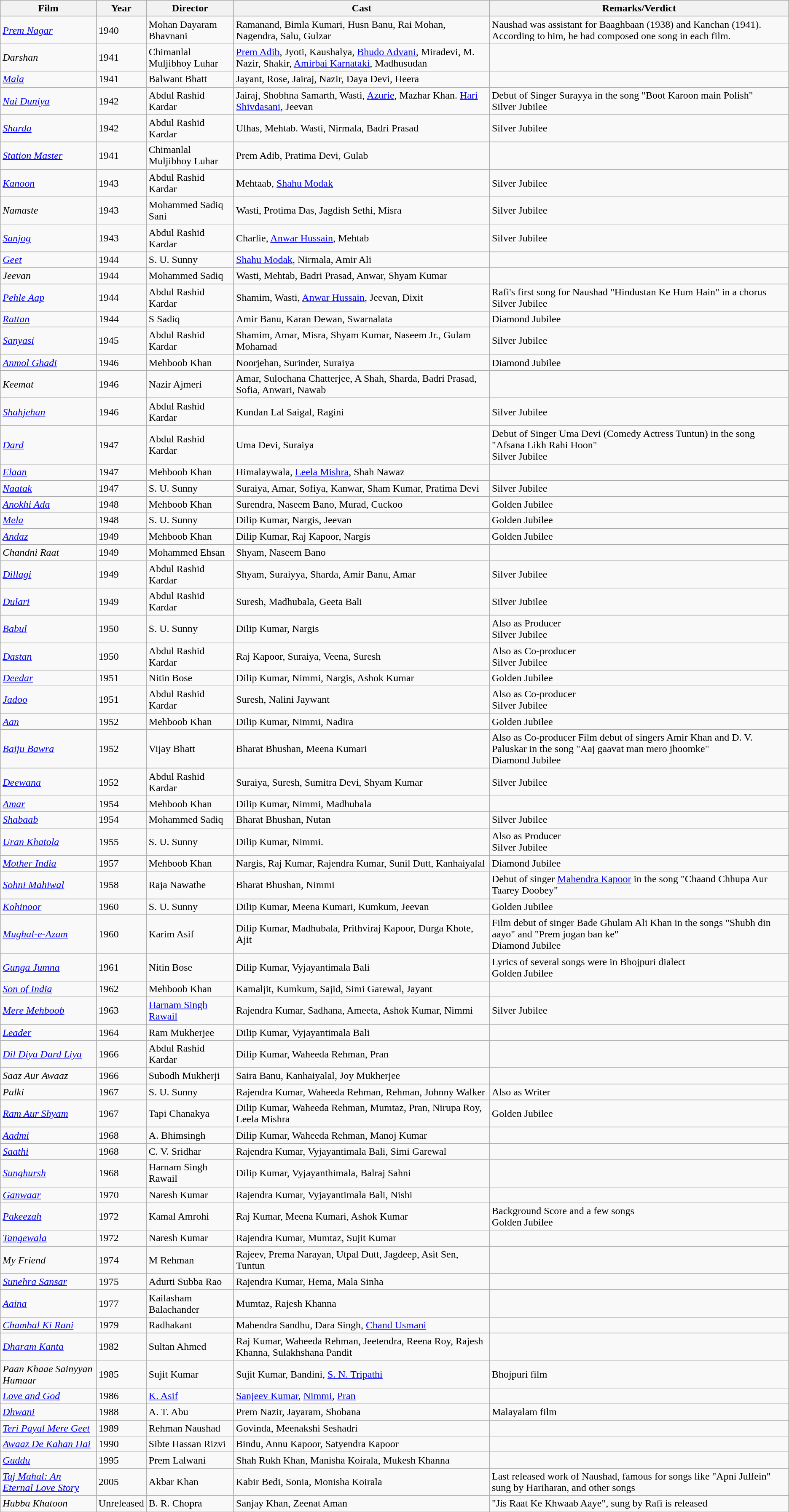<table class="wikitable sortable">
<tr>
<th>Film</th>
<th>Year</th>
<th>Director</th>
<th>Cast</th>
<th>Remarks/Verdict</th>
</tr>
<tr>
<td><em><a href='#'>Prem Nagar</a></em></td>
<td>1940</td>
<td>Mohan Dayaram Bhavnani</td>
<td>Ramanand, Bimla Kumari, Husn Banu, Rai Mohan, Nagendra, Salu, Gulzar</td>
<td>Naushad was assistant for Baaghbaan (1938) and Kanchan (1941). According to him, he had composed one song in each film.</td>
</tr>
<tr>
<td><em>Darshan</em></td>
<td>1941</td>
<td>Chimanlal Muljibhoy Luhar</td>
<td><a href='#'>Prem Adib</a>, Jyoti, Kaushalya, <a href='#'>Bhudo Advani</a>, Miradevi, M. Nazir, Shakir, <a href='#'>Amirbai Karnataki</a>, Madhusudan</td>
<td></td>
</tr>
<tr>
<td><em><a href='#'>Mala</a></em></td>
<td>1941</td>
<td>Balwant Bhatt</td>
<td>Jayant, Rose, Jairaj, Nazir, Daya Devi, Heera</td>
<td></td>
</tr>
<tr>
<td><em><a href='#'>Nai Duniya</a></em></td>
<td>1942</td>
<td>Abdul Rashid Kardar</td>
<td>Jairaj, Shobhna Samarth, Wasti, <a href='#'>Azurie</a>, Mazhar Khan. <a href='#'>Hari Shivdasani</a>, Jeevan</td>
<td>Debut of Singer Surayya in the song "Boot Karoon main Polish"<br>Silver Jubilee</td>
</tr>
<tr>
<td><em><a href='#'>Sharda</a></em></td>
<td>1942</td>
<td>Abdul Rashid Kardar</td>
<td>Ulhas, Mehtab. Wasti, Nirmala, Badri Prasad</td>
<td>Silver Jubilee</td>
</tr>
<tr>
<td><em><a href='#'>Station Master</a></em></td>
<td>1941</td>
<td>Chimanlal Muljibhoy Luhar</td>
<td>Prem Adib, Pratima Devi, Gulab</td>
<td></td>
</tr>
<tr>
<td><em><a href='#'>Kanoon</a></em></td>
<td>1943</td>
<td>Abdul Rashid Kardar</td>
<td>Mehtaab, <a href='#'>Shahu Modak</a></td>
<td>Silver Jubilee</td>
</tr>
<tr>
<td><em>Namaste</em></td>
<td>1943</td>
<td>Mohammed Sadiq Sani</td>
<td>Wasti, Protima Das, Jagdish Sethi, Misra</td>
<td>Silver Jubilee</td>
</tr>
<tr>
<td><em><a href='#'>Sanjog</a></em></td>
<td>1943</td>
<td>Abdul Rashid Kardar</td>
<td>Charlie, <a href='#'>Anwar Hussain</a>, Mehtab</td>
<td>Silver Jubilee</td>
</tr>
<tr>
<td><em><a href='#'>Geet</a></em></td>
<td>1944</td>
<td>S. U. Sunny</td>
<td><a href='#'>Shahu Modak</a>, Nirmala, Amir Ali</td>
<td></td>
</tr>
<tr>
<td><em>Jeevan</em></td>
<td>1944</td>
<td>Mohammed Sadiq</td>
<td>Wasti, Mehtab, Badri Prasad, Anwar, Shyam Kumar</td>
<td></td>
</tr>
<tr>
<td><em><a href='#'>Pehle Aap</a></em></td>
<td>1944</td>
<td>Abdul Rashid Kardar</td>
<td>Shamim, Wasti, <a href='#'>Anwar Hussain</a>, Jeevan, Dixit</td>
<td>Rafi's first song for Naushad "Hindustan Ke Hum Hain" in a chorus<br>Silver Jubilee</td>
</tr>
<tr>
<td><em><a href='#'>Rattan</a></em></td>
<td>1944</td>
<td>S Sadiq</td>
<td>Amir Banu, Karan Dewan, Swarnalata</td>
<td>Diamond Jubilee</td>
</tr>
<tr>
<td><em><a href='#'>Sanyasi</a></em></td>
<td>1945</td>
<td>Abdul Rashid Kardar</td>
<td>Shamim, Amar, Misra, Shyam Kumar, Naseem Jr., Gulam Mohamad</td>
<td>Silver Jubilee</td>
</tr>
<tr>
<td><em><a href='#'>Anmol Ghadi</a></em></td>
<td>1946</td>
<td>Mehboob Khan</td>
<td>Noorjehan, Surinder, Suraiya</td>
<td>Diamond Jubilee</td>
</tr>
<tr>
<td><em>Keemat</em></td>
<td>1946</td>
<td>Nazir Ajmeri</td>
<td>Amar, Sulochana Chatterjee, A Shah, Sharda, Badri Prasad, Sofia, Anwari, Nawab</td>
<td></td>
</tr>
<tr>
<td><em><a href='#'>Shahjehan</a></em></td>
<td>1946</td>
<td>Abdul Rashid Kardar</td>
<td>Kundan Lal Saigal, Ragini</td>
<td>Silver Jubilee</td>
</tr>
<tr>
<td><em><a href='#'>Dard</a></em></td>
<td>1947</td>
<td>Abdul Rashid Kardar</td>
<td>Uma Devi, Suraiya</td>
<td>Debut of Singer Uma Devi (Comedy Actress Tuntun) in the song "Afsana Likh Rahi Hoon"<br>Silver Jubilee</td>
</tr>
<tr>
<td><em><a href='#'>Elaan</a></em></td>
<td>1947</td>
<td>Mehboob Khan</td>
<td>Himalaywala, <a href='#'>Leela Mishra</a>, Shah Nawaz</td>
<td></td>
</tr>
<tr>
<td><em><a href='#'>Naatak</a></em></td>
<td>1947</td>
<td>S. U. Sunny</td>
<td>Suraiya, Amar, Sofiya, Kanwar, Sham Kumar, Pratima Devi</td>
<td>Silver Jubilee</td>
</tr>
<tr>
<td><em><a href='#'>Anokhi Ada</a></em></td>
<td>1948</td>
<td>Mehboob Khan</td>
<td>Surendra, Naseem Bano, Murad, Cuckoo</td>
<td>Golden Jubilee</td>
</tr>
<tr>
<td><em><a href='#'>Mela</a></em></td>
<td>1948</td>
<td>S. U. Sunny</td>
<td>Dilip Kumar, Nargis, Jeevan</td>
<td>Golden Jubilee</td>
</tr>
<tr>
<td><em><a href='#'>Andaz</a></em></td>
<td>1949</td>
<td>Mehboob Khan</td>
<td>Dilip Kumar, Raj Kapoor, Nargis</td>
<td>Golden Jubilee</td>
</tr>
<tr>
<td><em>Chandni Raat</em></td>
<td>1949</td>
<td>Mohammed Ehsan</td>
<td>Shyam, Naseem Bano</td>
<td></td>
</tr>
<tr>
<td><em><a href='#'>Dillagi</a></em></td>
<td>1949</td>
<td>Abdul Rashid Kardar</td>
<td>Shyam, Suraiyya, Sharda, Amir Banu, Amar</td>
<td>Silver Jubilee</td>
</tr>
<tr>
<td><em><a href='#'>Dulari</a></em></td>
<td>1949</td>
<td>Abdul Rashid Kardar</td>
<td>Suresh, Madhubala, Geeta Bali</td>
<td>Silver Jubilee</td>
</tr>
<tr>
<td><em><a href='#'>Babul</a></em></td>
<td>1950</td>
<td>S. U. Sunny</td>
<td>Dilip Kumar, Nargis</td>
<td>Also as Producer<br>Silver Jubilee</td>
</tr>
<tr>
<td><em><a href='#'>Dastan</a></em></td>
<td>1950</td>
<td>Abdul Rashid Kardar</td>
<td>Raj Kapoor, Suraiya, Veena, Suresh</td>
<td>Also as Co-producer<br>Silver Jubilee</td>
</tr>
<tr>
<td><em><a href='#'>Deedar</a></em></td>
<td>1951</td>
<td>Nitin Bose</td>
<td>Dilip Kumar, Nimmi, Nargis, Ashok Kumar</td>
<td>Golden Jubilee</td>
</tr>
<tr>
<td><em><a href='#'>Jadoo</a></em></td>
<td>1951</td>
<td>Abdul Rashid Kardar</td>
<td>Suresh, Nalini Jaywant</td>
<td>Also as Co-producer<br>Silver Jubilee</td>
</tr>
<tr>
<td><em><a href='#'>Aan</a></em></td>
<td>1952</td>
<td>Mehboob Khan</td>
<td>Dilip Kumar, Nimmi, Nadira</td>
<td>Golden Jubilee</td>
</tr>
<tr>
<td><em><a href='#'>Baiju Bawra</a></em></td>
<td>1952</td>
<td>Vijay Bhatt</td>
<td>Bharat Bhushan, Meena Kumari</td>
<td>Also as Co-producer Film debut of singers Amir Khan and D. V. Paluskar in the song "Aaj gaavat man mero jhoomke"<br>Diamond Jubilee</td>
</tr>
<tr>
<td><em><a href='#'>Deewana</a></em></td>
<td>1952</td>
<td>Abdul Rashid Kardar</td>
<td>Suraiya, Suresh, Sumitra Devi, Shyam Kumar</td>
<td>Silver Jubilee</td>
</tr>
<tr>
<td><em><a href='#'>Amar</a></em></td>
<td>1954</td>
<td>Mehboob Khan</td>
<td>Dilip Kumar, Nimmi, Madhubala</td>
<td></td>
</tr>
<tr>
<td><em><a href='#'>Shabaab</a></em></td>
<td>1954</td>
<td>Mohammed Sadiq</td>
<td>Bharat Bhushan, Nutan</td>
<td>Silver Jubilee</td>
</tr>
<tr>
<td><em><a href='#'>Uran Khatola</a></em></td>
<td>1955</td>
<td>S. U. Sunny</td>
<td>Dilip Kumar, Nimmi.</td>
<td>Also as Producer<br>Silver Jubilee</td>
</tr>
<tr>
<td><em><a href='#'>Mother India</a></em></td>
<td>1957</td>
<td>Mehboob Khan</td>
<td>Nargis, Raj Kumar, Rajendra Kumar, Sunil Dutt, Kanhaiyalal</td>
<td>Diamond Jubilee</td>
</tr>
<tr>
<td><em><a href='#'>Sohni Mahiwal</a></em></td>
<td>1958</td>
<td>Raja Nawathe</td>
<td>Bharat Bhushan, Nimmi</td>
<td>Debut of singer <a href='#'>Mahendra Kapoor</a> in the song "Chaand Chhupa Aur Taarey Doobey"</td>
</tr>
<tr>
<td><em><a href='#'>Kohinoor</a></em></td>
<td>1960</td>
<td>S. U. Sunny</td>
<td>Dilip Kumar, Meena Kumari, Kumkum, Jeevan</td>
<td>Golden Jubilee</td>
</tr>
<tr>
<td><em><a href='#'>Mughal-e-Azam</a></em></td>
<td>1960</td>
<td>Karim Asif</td>
<td>Dilip Kumar, Madhubala, Prithviraj Kapoor, Durga Khote, Ajit</td>
<td>Film debut of singer Bade Ghulam Ali Khan in the songs "Shubh din aayo" and "Prem jogan ban ke"<br>Diamond Jubilee</td>
</tr>
<tr>
<td><em><a href='#'>Gunga Jumna</a></em></td>
<td>1961</td>
<td>Nitin Bose</td>
<td>Dilip Kumar, Vyjayantimala Bali</td>
<td>Lyrics of several songs were in Bhojpuri dialect<br>Golden Jubilee</td>
</tr>
<tr>
<td><em><a href='#'>Son of India</a></em></td>
<td>1962</td>
<td>Mehboob Khan</td>
<td>Kamaljit, Kumkum, Sajid, Simi Garewal, Jayant</td>
<td></td>
</tr>
<tr>
<td><em><a href='#'>Mere Mehboob</a></em></td>
<td>1963</td>
<td><a href='#'>Harnam Singh Rawail</a></td>
<td>Rajendra Kumar, Sadhana, Ameeta, Ashok Kumar, Nimmi</td>
<td>Silver Jubilee</td>
</tr>
<tr>
<td><em><a href='#'>Leader</a></em></td>
<td>1964</td>
<td>Ram Mukherjee</td>
<td>Dilip Kumar, Vyjayantimala Bali</td>
<td></td>
</tr>
<tr>
<td><em><a href='#'>Dil Diya Dard Liya</a></em></td>
<td>1966</td>
<td>Abdul Rashid Kardar</td>
<td>Dilip Kumar, Waheeda Rehman, Pran</td>
<td></td>
</tr>
<tr>
<td><em>Saaz Aur Awaaz</em></td>
<td>1966</td>
<td>Subodh Mukherji</td>
<td>Saira Banu, Kanhaiyalal, Joy Mukherjee</td>
<td></td>
</tr>
<tr>
<td><em>Palki</em></td>
<td>1967</td>
<td>S. U. Sunny</td>
<td>Rajendra Kumar, Waheeda Rehman, Rehman, Johnny Walker</td>
<td>Also as Writer<br></td>
</tr>
<tr>
<td><em><a href='#'>Ram Aur Shyam</a></em></td>
<td>1967</td>
<td>Tapi Chanakya</td>
<td>Dilip Kumar, Waheeda Rehman, Mumtaz, Pran, Nirupa Roy, Leela Mishra</td>
<td>Golden Jubilee</td>
</tr>
<tr>
<td><em><a href='#'>Aadmi</a></em></td>
<td>1968</td>
<td>A. Bhimsingh</td>
<td>Dilip Kumar, Waheeda Rehman, Manoj Kumar</td>
<td></td>
</tr>
<tr>
<td><em><a href='#'>Saathi</a></em></td>
<td>1968</td>
<td>C. V. Sridhar</td>
<td>Rajendra Kumar, Vyjayantimala Bali, Simi Garewal</td>
<td></td>
</tr>
<tr>
<td><em><a href='#'>Sunghursh</a></em></td>
<td>1968</td>
<td>Harnam Singh Rawail</td>
<td>Dilip Kumar, Vyjayanthimala, Balraj Sahni</td>
<td></td>
</tr>
<tr>
<td><em><a href='#'>Ganwaar</a></em></td>
<td>1970</td>
<td>Naresh Kumar</td>
<td>Rajendra Kumar, Vyjayantimala Bali, Nishi</td>
<td></td>
</tr>
<tr>
<td><em><a href='#'>Pakeezah</a></em></td>
<td>1972</td>
<td>Kamal Amrohi</td>
<td>Raj Kumar, Meena Kumari, Ashok Kumar</td>
<td>Background Score and a few songs<br>Golden Jubilee</td>
</tr>
<tr>
<td><em><a href='#'>Tangewala</a></em></td>
<td>1972</td>
<td>Naresh Kumar</td>
<td>Rajendra Kumar, Mumtaz, Sujit Kumar</td>
<td></td>
</tr>
<tr>
<td><em>My Friend</em></td>
<td>1974</td>
<td>M Rehman</td>
<td>Rajeev, Prema Narayan, Utpal Dutt, Jagdeep, Asit Sen, Tuntun</td>
<td></td>
</tr>
<tr>
<td><em><a href='#'>Sunehra Sansar</a></em></td>
<td>1975</td>
<td>Adurti Subba Rao</td>
<td>Rajendra Kumar, Hema, Mala Sinha</td>
<td></td>
</tr>
<tr>
<td><em><a href='#'>Aaina</a></em></td>
<td>1977</td>
<td>Kailasham Balachander</td>
<td>Mumtaz, Rajesh Khanna</td>
<td></td>
</tr>
<tr>
<td><em><a href='#'>Chambal Ki Rani</a></em></td>
<td>1979</td>
<td>Radhakant</td>
<td>Mahendra Sandhu, Dara Singh, <a href='#'>Chand Usmani</a></td>
<td></td>
</tr>
<tr>
<td><em><a href='#'>Dharam Kanta</a></em></td>
<td>1982</td>
<td>Sultan Ahmed</td>
<td>Raj Kumar, Waheeda Rehman, Jeetendra, Reena Roy, Rajesh Khanna, Sulakhshana Pandit</td>
<td></td>
</tr>
<tr>
<td><em>Paan Khaae Sainyyan Humaar</em></td>
<td>1985</td>
<td>Sujit Kumar</td>
<td>Sujit Kumar, Bandini, <a href='#'>S. N. Tripathi</a></td>
<td>Bhojpuri film</td>
</tr>
<tr>
<td><em><a href='#'>Love and God</a></em></td>
<td>1986</td>
<td><a href='#'>K. Asif</a></td>
<td><a href='#'>Sanjeev Kumar</a>, <a href='#'>Nimmi</a>, <a href='#'>Pran</a></td>
<td></td>
</tr>
<tr>
<td><em><a href='#'>Dhwani</a></em></td>
<td>1988</td>
<td>A. T. Abu</td>
<td>Prem Nazir, Jayaram, Shobana</td>
<td>Malayalam film</td>
</tr>
<tr>
<td><em><a href='#'>Teri Payal Mere Geet</a></em></td>
<td>1989</td>
<td>Rehman Naushad</td>
<td>Govinda, Meenakshi Seshadri</td>
<td></td>
</tr>
<tr>
<td><em><a href='#'>Awaaz De Kahan Hai</a></em></td>
<td>1990</td>
<td>Sibte Hassan Rizvi</td>
<td>Bindu, Annu Kapoor, Satyendra Kapoor</td>
<td></td>
</tr>
<tr>
<td><em><a href='#'>Guddu</a></em></td>
<td>1995</td>
<td>Prem Lalwani</td>
<td>Shah Rukh Khan, Manisha Koirala, Mukesh Khanna</td>
<td></td>
</tr>
<tr>
<td><em><a href='#'>Taj Mahal: An Eternal Love Story</a></em></td>
<td>2005</td>
<td>Akbar Khan</td>
<td>Kabir Bedi, Sonia, Monisha Koirala</td>
<td>Last released work of Naushad, famous for songs like "Apni Julfein" sung by Hariharan, and other songs</td>
</tr>
<tr>
<td><em>Hubba Khatoon</em></td>
<td>Unreleased</td>
<td>B. R. Chopra</td>
<td>Sanjay Khan, Zeenat Aman</td>
<td>"Jis Raat Ke Khwaab Aaye", sung by Rafi is released</td>
</tr>
</table>
